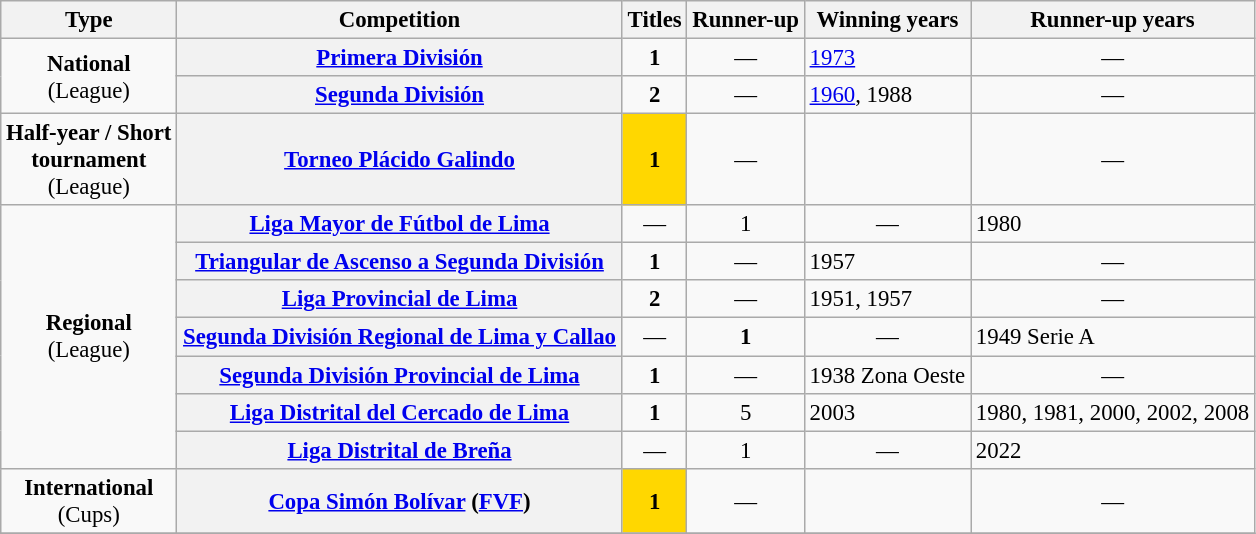<table class="wikitable plainrowheaders" style="font-size:95%; text-align:center;">
<tr>
<th>Type</th>
<th width=290px>Competition</th>
<th>Titles</th>
<th>Runner-up</th>
<th>Winning years</th>
<th>Runner-up years</th>
</tr>
<tr>
<td rowspan=2><strong>National</strong><br>(League)</td>
<th scope=col><a href='#'>Primera División</a></th>
<td><strong>1</strong></td>
<td style="text-align:center;">—</td>
<td align="left"><a href='#'>1973</a></td>
<td style="text-align:center;">—</td>
</tr>
<tr>
<th scope=col><a href='#'>Segunda División</a></th>
<td><strong>2</strong></td>
<td style="text-align:center;">—</td>
<td align="left"><a href='#'>1960</a>, 1988</td>
<td style="text-align:center;">—</td>
</tr>
<tr>
<td rowspan=1><strong>Half-year / Short<br>tournament</strong><br>(League)</td>
<th scope=col><a href='#'>Torneo Plácido Galindo</a></th>
<td bgcolor="gold"><strong>1</strong></td>
<td style="text-align:center;">—</td>
<td></td>
<td style="text-align:center;">—</td>
</tr>
<tr>
<td rowspan=7><strong>Regional</strong><br>(League)</td>
<th scope=col><a href='#'>Liga Mayor de Fútbol de Lima</a></th>
<td style="text-align:center;">—</td>
<td>1</td>
<td style="text-align:center;">—</td>
<td align="left">1980</td>
</tr>
<tr>
<th scope=col><a href='#'>Triangular de Ascenso a Segunda División</a></th>
<td><strong>1</strong></td>
<td style="text-align:center;">—</td>
<td align="left">1957</td>
<td style="text-align:center;">—</td>
</tr>
<tr>
<th scope=col><a href='#'>Liga Provincial de Lima</a></th>
<td><strong>2</strong></td>
<td style="text-align:center;">—</td>
<td align="left">1951, 1957</td>
<td style="text-align:center;">—</td>
</tr>
<tr>
<th scope=col><a href='#'>Segunda División Regional de Lima y Callao</a></th>
<td style="text-align:center;">—</td>
<td><strong>1</strong></td>
<td style="text-align:center;">—</td>
<td align="left">1949 Serie A</td>
</tr>
<tr>
<th scope=col><a href='#'>Segunda División Provincial de Lima</a></th>
<td><strong>1</strong></td>
<td style="text-align:center;">—</td>
<td align="left">1938 Zona Oeste</td>
<td style="text-align:center;">—</td>
</tr>
<tr>
<th scope=col><a href='#'>Liga Distrital del Cercado de Lima</a></th>
<td><strong>1</strong></td>
<td>5</td>
<td align="left">2003</td>
<td align="left">1980, 1981, 2000, 2002, 2008</td>
</tr>
<tr>
<th scope=col><a href='#'>Liga Distrital de Breña</a></th>
<td style="text-align:center;">—</td>
<td>1</td>
<td style="text-align:center;">—</td>
<td align="left">2022</td>
</tr>
<tr>
<td rowspan=1><strong>International</strong><br>(Cups)</td>
<th scope=col><a href='#'>Copa Simón Bolívar</a> (<a href='#'>FVF</a>)</th>
<td bgcolor="gold"><strong>1</strong></td>
<td style="text-align:center;">—</td>
<td></td>
<td style="text-align:center;">—</td>
</tr>
<tr>
</tr>
</table>
